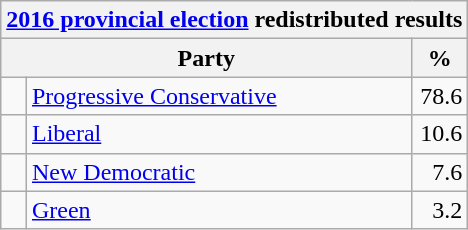<table class="wikitable">
<tr Updated 2019 election results using Election Template>
<th colspan="4"><a href='#'>2016 provincial election</a> redistributed results</th>
</tr>
<tr>
<th bgcolor="#DDDDFF" width="130px" colspan="2">Party</th>
<th bgcolor="#DDDDFF" width="30px">%</th>
</tr>
<tr>
<td> </td>
<td><a href='#'>Progressive Conservative</a></td>
<td align=right>78.6</td>
</tr>
<tr>
<td> </td>
<td><a href='#'>Liberal</a></td>
<td align=right>10.6</td>
</tr>
<tr>
<td> </td>
<td><a href='#'>New Democratic</a></td>
<td align=right>7.6</td>
</tr>
<tr>
<td> </td>
<td><a href='#'>Green</a></td>
<td align=right>3.2</td>
</tr>
</table>
